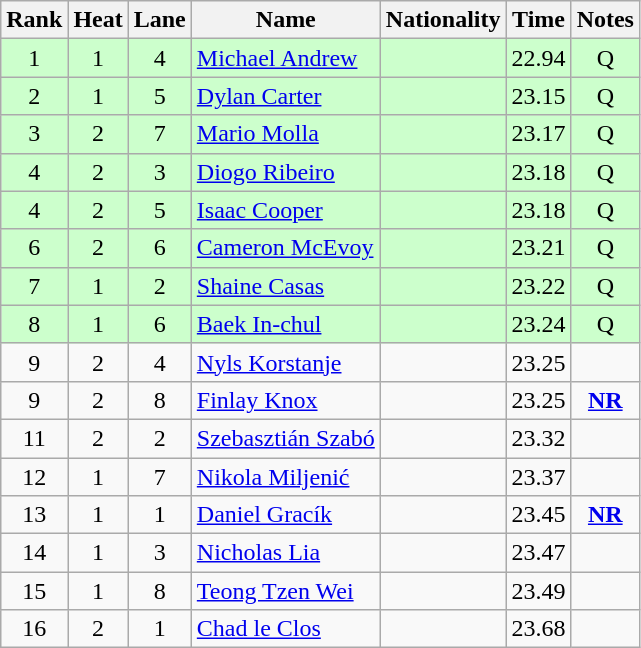<table class="wikitable sortable" style="text-align:center">
<tr>
<th>Rank</th>
<th>Heat</th>
<th>Lane</th>
<th>Name</th>
<th>Nationality</th>
<th>Time</th>
<th>Notes</th>
</tr>
<tr bgcolor=ccffcc>
<td>1</td>
<td>1</td>
<td>4</td>
<td align=left><a href='#'>Michael Andrew</a></td>
<td align=left></td>
<td>22.94</td>
<td>Q</td>
</tr>
<tr bgcolor=ccffcc>
<td>2</td>
<td>1</td>
<td>5</td>
<td align=left><a href='#'>Dylan Carter</a></td>
<td align=left></td>
<td>23.15</td>
<td>Q</td>
</tr>
<tr bgcolor=ccffcc>
<td>3</td>
<td>2</td>
<td>7</td>
<td align=left><a href='#'>Mario Molla</a></td>
<td align=left></td>
<td>23.17</td>
<td>Q</td>
</tr>
<tr bgcolor=ccffcc>
<td>4</td>
<td>2</td>
<td>3</td>
<td align=left><a href='#'>Diogo Ribeiro</a></td>
<td align=left></td>
<td>23.18</td>
<td>Q</td>
</tr>
<tr bgcolor=ccffcc>
<td>4</td>
<td>2</td>
<td>5</td>
<td align=left><a href='#'>Isaac Cooper</a></td>
<td align=left></td>
<td>23.18</td>
<td>Q</td>
</tr>
<tr bgcolor=ccffcc>
<td>6</td>
<td>2</td>
<td>6</td>
<td align=left><a href='#'>Cameron McEvoy</a></td>
<td align=left></td>
<td>23.21</td>
<td>Q</td>
</tr>
<tr bgcolor=ccffcc>
<td>7</td>
<td>1</td>
<td>2</td>
<td align=left><a href='#'>Shaine Casas</a></td>
<td align=left></td>
<td>23.22</td>
<td>Q</td>
</tr>
<tr bgcolor=ccffcc>
<td>8</td>
<td>1</td>
<td>6</td>
<td align=left><a href='#'>Baek In-chul</a></td>
<td align=left></td>
<td>23.24</td>
<td>Q</td>
</tr>
<tr>
<td>9</td>
<td>2</td>
<td>4</td>
<td align=left><a href='#'>Nyls Korstanje</a></td>
<td align=left></td>
<td>23.25</td>
<td></td>
</tr>
<tr>
<td>9</td>
<td>2</td>
<td>8</td>
<td align=left><a href='#'>Finlay Knox</a></td>
<td align=left></td>
<td>23.25</td>
<td><strong><a href='#'>NR</a></strong></td>
</tr>
<tr>
<td>11</td>
<td>2</td>
<td>2</td>
<td align=left><a href='#'>Szebasztián Szabó</a></td>
<td align=left></td>
<td>23.32</td>
<td></td>
</tr>
<tr>
<td>12</td>
<td>1</td>
<td>7</td>
<td align=left><a href='#'>Nikola Miljenić</a></td>
<td align=left></td>
<td>23.37</td>
<td></td>
</tr>
<tr>
<td>13</td>
<td>1</td>
<td>1</td>
<td align=left><a href='#'>Daniel Gracík</a></td>
<td align=left></td>
<td>23.45</td>
<td><strong><a href='#'>NR</a></strong></td>
</tr>
<tr>
<td>14</td>
<td>1</td>
<td>3</td>
<td align=left><a href='#'>Nicholas Lia</a></td>
<td align=left></td>
<td>23.47</td>
<td></td>
</tr>
<tr>
<td>15</td>
<td>1</td>
<td>8</td>
<td align=left><a href='#'>Teong Tzen Wei</a></td>
<td align=left></td>
<td>23.49</td>
<td></td>
</tr>
<tr>
<td>16</td>
<td>2</td>
<td>1</td>
<td align=left><a href='#'>Chad le Clos</a></td>
<td align=left></td>
<td>23.68</td>
<td></td>
</tr>
</table>
